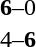<table width="50%" cellspacing="1">
<tr>
<td align="right"><strong></strong></td>
<td align="center"><strong>6</strong>–0</td>
<td></td>
</tr>
<tr>
<td align="right"></td>
<td align="center">4–<strong>6</strong></td>
<td><strong></strong></td>
</tr>
</table>
